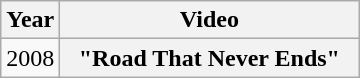<table class="wikitable plainrowheaders">
<tr>
<th>Year</th>
<th style="width:12em;">Video</th>
</tr>
<tr>
<td>2008</td>
<th scope="row">"Road That Never Ends"</th>
</tr>
</table>
